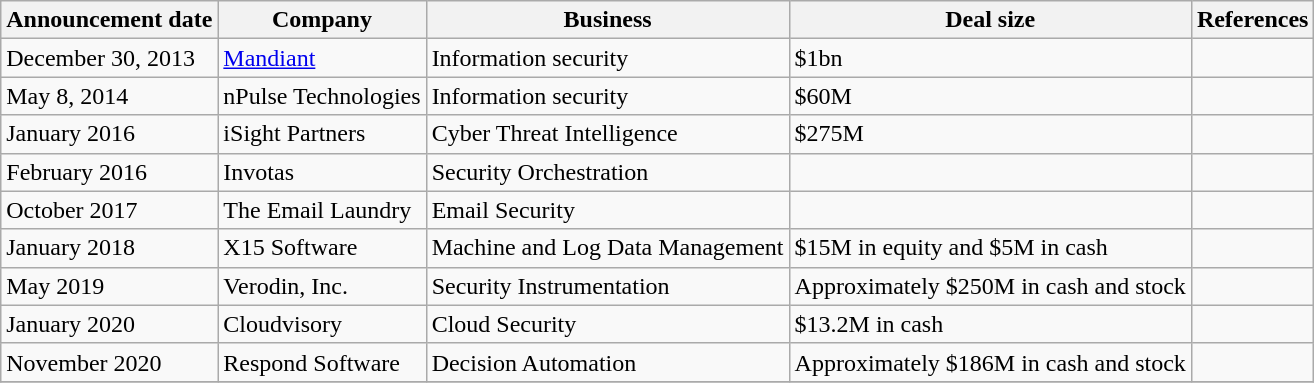<table class="wikitable">
<tr>
<th>Announcement date</th>
<th>Company</th>
<th>Business</th>
<th>Deal size</th>
<th>References</th>
</tr>
<tr>
<td>December 30, 2013</td>
<td><a href='#'>Mandiant</a></td>
<td>Information security</td>
<td>$1bn</td>
<td></td>
</tr>
<tr>
<td>May 8, 2014</td>
<td>nPulse Technologies</td>
<td>Information security</td>
<td>$60M</td>
<td></td>
</tr>
<tr>
<td>January 2016</td>
<td>iSight Partners</td>
<td>Cyber Threat Intelligence</td>
<td>$275M</td>
<td></td>
</tr>
<tr>
<td>February 2016</td>
<td>Invotas</td>
<td>Security Orchestration</td>
<td></td>
<td></td>
</tr>
<tr>
<td>October 2017</td>
<td>The Email Laundry</td>
<td>Email Security</td>
<td></td>
<td></td>
</tr>
<tr>
<td>January 2018</td>
<td>X15 Software</td>
<td>Machine and Log Data Management</td>
<td>$15M in equity and $5M in cash</td>
<td></td>
</tr>
<tr>
<td>May 2019</td>
<td>Verodin, Inc.</td>
<td>Security Instrumentation</td>
<td>Approximately $250M in cash and stock</td>
<td></td>
</tr>
<tr>
<td>January 2020</td>
<td>Cloudvisory</td>
<td>Cloud Security</td>
<td>$13.2M in cash</td>
<td></td>
</tr>
<tr>
<td>November 2020</td>
<td>Respond Software</td>
<td>Decision Automation</td>
<td>Approximately $186M in cash and stock</td>
<td></td>
</tr>
<tr>
</tr>
</table>
